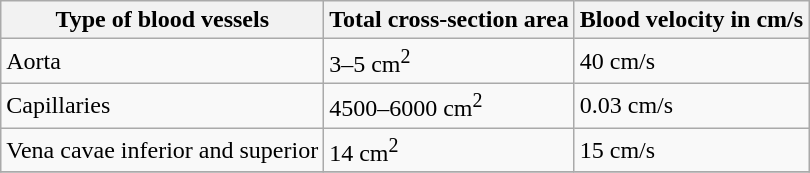<table class="wikitable">
<tr>
<th>Type of blood vessels</th>
<th>Total cross-section area</th>
<th>Blood velocity in cm/s</th>
</tr>
<tr>
<td>Aorta</td>
<td>3–5 cm<sup>2</sup></td>
<td>40 cm/s</td>
</tr>
<tr>
<td>Capillaries</td>
<td>4500–6000 cm<sup>2</sup></td>
<td>0.03 cm/s</td>
</tr>
<tr>
<td>Vena cavae inferior and superior</td>
<td>14 cm<sup>2</sup></td>
<td>15 cm/s</td>
</tr>
<tr>
</tr>
</table>
